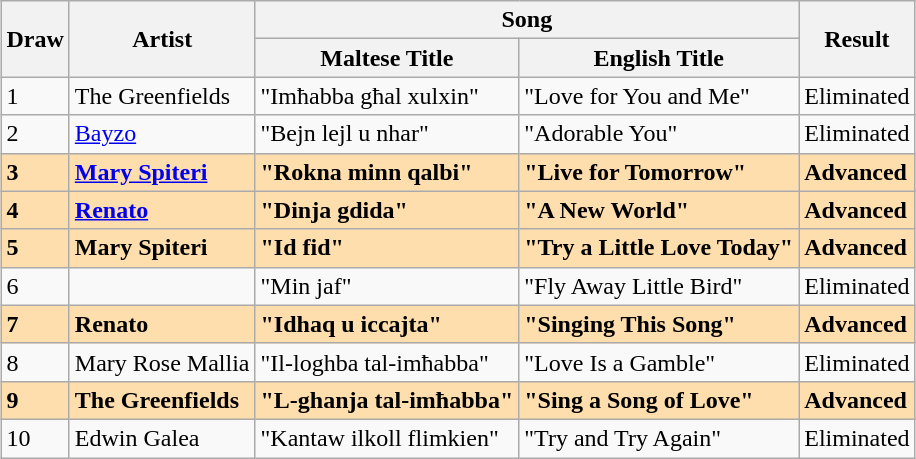<table class="sortable wikitable" style="margin: 1em auto 1em auto; text-align:left">
<tr>
<th rowspan="2">Draw</th>
<th rowspan="2">Artist</th>
<th colspan="2">Song</th>
<th rowspan="2">Result</th>
</tr>
<tr>
<th>Maltese Title</th>
<th>English Title</th>
</tr>
<tr>
<td>1</td>
<td>The Greenfields</td>
<td>"Imħabba għal xulxin"</td>
<td>"Love for You and Me"</td>
<td>Eliminated</td>
</tr>
<tr>
<td>2</td>
<td><a href='#'>Bayzo</a></td>
<td>"Bejn lejl u nhar"</td>
<td>"Adorable You"</td>
<td>Eliminated</td>
</tr>
<tr style="font-weight:bold; background:navajowhite;">
<td>3</td>
<td><a href='#'>Mary Spiteri</a></td>
<td>"Rokna minn qalbi"</td>
<td>"Live for Tomorrow"</td>
<td>Advanced</td>
</tr>
<tr style="font-weight:bold; background:navajowhite;">
<td>4</td>
<td><a href='#'>Renato</a></td>
<td>"Dinja gdida"</td>
<td>"A New World"</td>
<td>Advanced</td>
</tr>
<tr style="font-weight:bold; background:navajowhite;">
<td>5</td>
<td>Mary Spiteri</td>
<td>"Id fid"</td>
<td>"Try a Little Love Today"</td>
<td>Advanced</td>
</tr>
<tr>
<td>6</td>
<td></td>
<td>"Min jaf"</td>
<td>"Fly Away Little Bird"</td>
<td>Eliminated</td>
</tr>
<tr style="font-weight:bold; background:navajowhite;">
<td>7</td>
<td>Renato</td>
<td>"Idhaq u iccajta"</td>
<td>"Singing This Song"</td>
<td>Advanced</td>
</tr>
<tr>
<td>8</td>
<td>Mary Rose Mallia</td>
<td>"Il-loghba tal-imħabba"</td>
<td>"Love Is a Gamble"</td>
<td>Eliminated</td>
</tr>
<tr style="font-weight:bold; background:navajowhite;">
<td>9</td>
<td>The Greenfields</td>
<td>"L-ghanja tal-imħabba"</td>
<td>"Sing a Song of Love"</td>
<td>Advanced</td>
</tr>
<tr>
<td>10</td>
<td>Edwin Galea</td>
<td>"Kantaw ilkoll flimkien"</td>
<td>"Try and Try Again"</td>
<td>Eliminated</td>
</tr>
</table>
